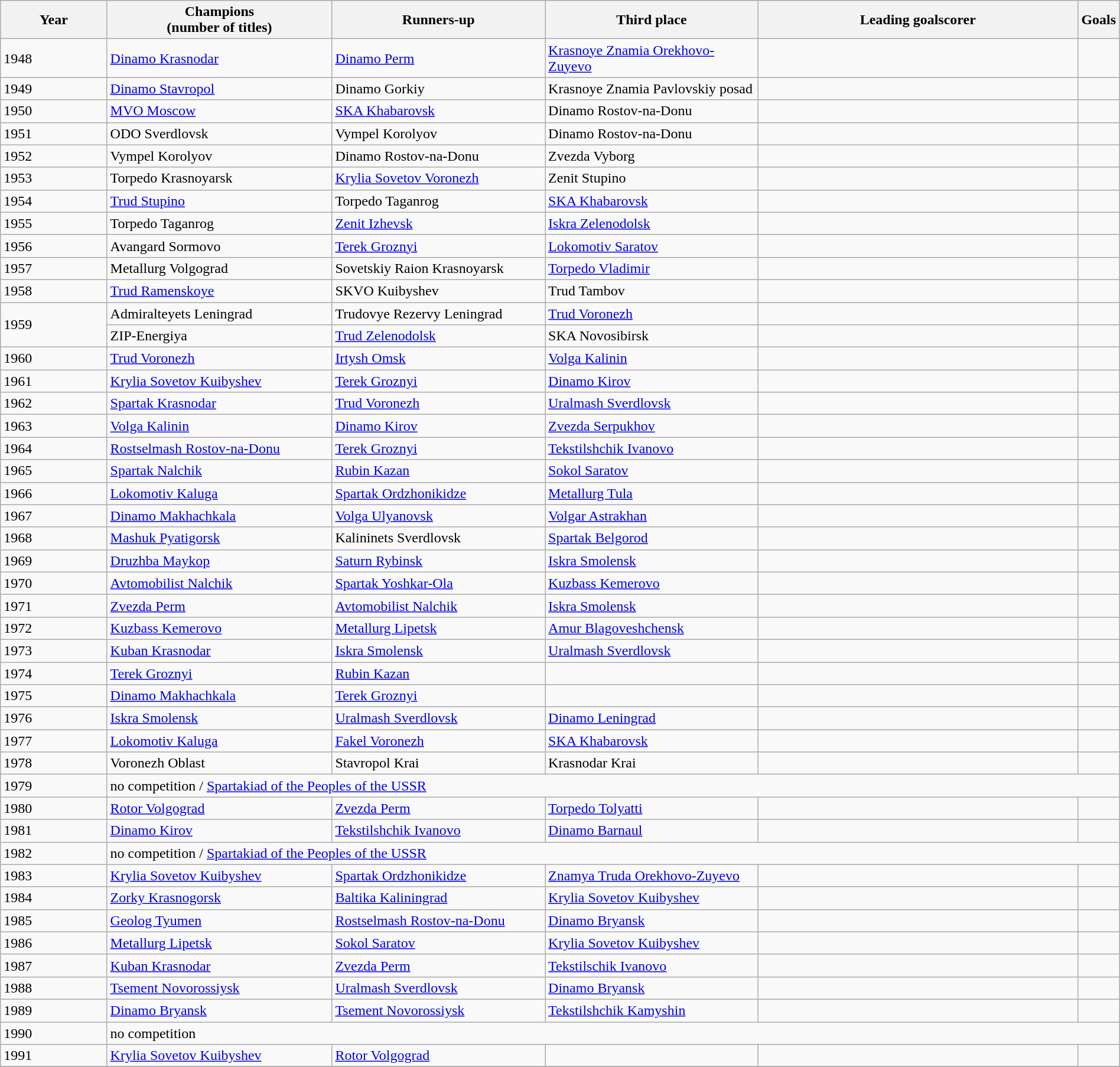<table class="wikitable" style="width:100%;">
<tr>
<th width=9%>Year</th>
<th width=19%>Champions<br>(number of titles)</th>
<th width=18%>Runners-up</th>
<th width=18%>Third place</th>
<th width=27%>Leading goalscorer</th>
<th width=1%>Goals</th>
</tr>
<tr>
<td>1948</td>
<td><a href='#'>Dinamo Krasnodar</a></td>
<td><a href='#'>Dinamo Perm</a></td>
<td><a href='#'>Krasnoye Znamia Orekhovo-Zuyevo</a></td>
<td></td>
<td></td>
</tr>
<tr>
<td>1949</td>
<td><a href='#'>Dinamo Stavropol</a></td>
<td>Dinamo Gorkiy</td>
<td>Krasnoye Znamia Pavlovskiy posad</td>
<td></td>
<td></td>
</tr>
<tr>
<td>1950</td>
<td><a href='#'>MVO Moscow</a></td>
<td><a href='#'>SKA Khabarovsk</a></td>
<td>Dinamo Rostov-na-Donu</td>
<td></td>
<td></td>
</tr>
<tr>
<td>1951</td>
<td>ODO Sverdlovsk</td>
<td>Vympel Korolyov</td>
<td>Dinamo Rostov-na-Donu</td>
<td></td>
<td></td>
</tr>
<tr>
<td>1952</td>
<td>Vympel Korolyov</td>
<td>Dinamo Rostov-na-Donu</td>
<td>Zvezda Vyborg</td>
<td></td>
<td></td>
</tr>
<tr>
<td>1953</td>
<td>Torpedo Krasnoyarsk</td>
<td><a href='#'>Krylia Sovetov Voronezh</a></td>
<td>Zenit Stupino</td>
<td></td>
<td></td>
</tr>
<tr>
<td>1954</td>
<td><a href='#'>Trud Stupino</a></td>
<td>Torpedo Taganrog</td>
<td><a href='#'>SKA Khabarovsk</a></td>
<td></td>
<td></td>
</tr>
<tr>
<td>1955</td>
<td>Torpedo Taganrog</td>
<td><a href='#'>Zenit Izhevsk</a></td>
<td><a href='#'>Iskra Zelenodolsk</a></td>
<td></td>
<td></td>
</tr>
<tr>
<td>1956</td>
<td>Avangard Sormovo</td>
<td><a href='#'>Terek Groznyi</a></td>
<td><a href='#'>Lokomotiv Saratov</a></td>
<td></td>
<td></td>
</tr>
<tr>
<td>1957</td>
<td>Metallurg Volgograd</td>
<td>Sovetskiy Raion Krasnoyarsk</td>
<td><a href='#'>Torpedo Vladimir</a></td>
<td></td>
<td></td>
</tr>
<tr>
<td>1958</td>
<td><a href='#'>Trud Ramenskoye</a></td>
<td>SKVO Kuibyshev</td>
<td>Trud Tambov</td>
<td></td>
<td></td>
</tr>
<tr>
<td rowspan=2>1959</td>
<td>Admiralteyets Leningrad</td>
<td>Trudovye Rezervy Leningrad</td>
<td><a href='#'>Trud Voronezh</a></td>
<td></td>
<td></td>
</tr>
<tr>
<td>ZIP-Energiya</td>
<td><a href='#'>Trud Zelenodolsk</a></td>
<td>SKA Novosibirsk</td>
<td></td>
<td></td>
</tr>
<tr>
<td>1960</td>
<td><a href='#'>Trud Voronezh</a></td>
<td><a href='#'>Irtysh Omsk</a></td>
<td><a href='#'>Volga Kalinin</a></td>
<td></td>
<td></td>
</tr>
<tr>
<td>1961</td>
<td><a href='#'>Krylia Sovetov Kuibyshev</a></td>
<td><a href='#'>Terek Groznyi</a></td>
<td><a href='#'>Dinamo Kirov</a></td>
<td></td>
<td></td>
</tr>
<tr>
<td>1962</td>
<td><a href='#'>Spartak Krasnodar</a></td>
<td><a href='#'>Trud Voronezh</a></td>
<td><a href='#'>Uralmash Sverdlovsk</a></td>
<td></td>
<td></td>
</tr>
<tr>
<td>1963</td>
<td><a href='#'>Volga Kalinin</a></td>
<td><a href='#'>Dinamo Kirov</a></td>
<td><a href='#'>Zvezda Serpukhov</a></td>
<td></td>
<td></td>
</tr>
<tr>
<td>1964</td>
<td><a href='#'>Rostselmash Rostov-na-Donu</a></td>
<td><a href='#'>Terek Groznyi</a></td>
<td><a href='#'>Tekstilshchik Ivanovo</a></td>
<td></td>
<td></td>
</tr>
<tr>
<td>1965</td>
<td><a href='#'>Spartak Nalchik</a></td>
<td><a href='#'>Rubin Kazan</a></td>
<td><a href='#'>Sokol Saratov</a></td>
<td></td>
<td></td>
</tr>
<tr>
<td>1966</td>
<td><a href='#'>Lokomotiv Kaluga</a></td>
<td><a href='#'>Spartak Ordzhonikidze</a></td>
<td><a href='#'>Metallurg Tula</a></td>
<td></td>
<td></td>
</tr>
<tr>
<td>1967</td>
<td><a href='#'>Dinamo Makhachkala</a></td>
<td><a href='#'>Volga Ulyanovsk</a></td>
<td><a href='#'>Volgar Astrakhan</a></td>
<td></td>
<td></td>
</tr>
<tr>
<td>1968</td>
<td><a href='#'>Mashuk Pyatigorsk</a></td>
<td>Kalininets Sverdlovsk</td>
<td><a href='#'>Spartak Belgorod</a></td>
<td></td>
<td></td>
</tr>
<tr>
<td>1969</td>
<td><a href='#'>Druzhba Maykop</a></td>
<td><a href='#'>Saturn Rybinsk</a></td>
<td><a href='#'>Iskra Smolensk</a></td>
<td></td>
<td></td>
</tr>
<tr>
<td>1970</td>
<td><a href='#'>Avtomobilist Nalchik</a></td>
<td><a href='#'>Spartak Yoshkar-Ola</a></td>
<td><a href='#'>Kuzbass Kemerovo</a></td>
<td></td>
<td></td>
</tr>
<tr>
<td>1971</td>
<td><a href='#'>Zvezda Perm</a></td>
<td><a href='#'>Avtomobilist Nalchik</a></td>
<td><a href='#'>Iskra Smolensk</a></td>
<td></td>
<td></td>
</tr>
<tr>
<td>1972</td>
<td><a href='#'>Kuzbass Kemerovo</a></td>
<td><a href='#'>Metallurg Lipetsk</a></td>
<td><a href='#'>Amur Blagoveshchensk</a></td>
<td></td>
<td></td>
</tr>
<tr>
<td>1973</td>
<td><a href='#'>Kuban Krasnodar</a></td>
<td><a href='#'>Iskra Smolensk</a></td>
<td><a href='#'>Uralmash Sverdlovsk</a></td>
<td></td>
<td></td>
</tr>
<tr>
<td>1974</td>
<td><a href='#'>Terek Groznyi</a></td>
<td><a href='#'>Rubin Kazan</a></td>
<td></td>
<td></td>
<td></td>
</tr>
<tr>
<td>1975</td>
<td><a href='#'>Dinamo Makhachkala</a></td>
<td><a href='#'>Terek Groznyi</a></td>
<td></td>
<td></td>
<td></td>
</tr>
<tr>
<td>1976</td>
<td><a href='#'>Iskra Smolensk</a></td>
<td><a href='#'>Uralmash Sverdlovsk</a></td>
<td><a href='#'>Dinamo Leningrad</a></td>
<td></td>
<td></td>
</tr>
<tr>
<td>1977</td>
<td><a href='#'>Lokomotiv Kaluga</a></td>
<td><a href='#'>Fakel Voronezh</a></td>
<td><a href='#'>SKA Khabarovsk</a></td>
<td></td>
<td></td>
</tr>
<tr>
<td>1978</td>
<td>Voronezh Oblast</td>
<td>Stavropol Krai</td>
<td>Krasnodar Krai</td>
<td></td>
<td></td>
</tr>
<tr>
<td>1979</td>
<td colspan=5>no competition / <a href='#'>Spartakiad of the Peoples of the USSR</a></td>
</tr>
<tr>
<td>1980</td>
<td><a href='#'>Rotor Volgograd</a></td>
<td><a href='#'>Zvezda Perm</a></td>
<td><a href='#'>Torpedo Tolyatti</a></td>
<td></td>
<td></td>
</tr>
<tr>
<td>1981</td>
<td><a href='#'>Dinamo Kirov</a></td>
<td><a href='#'>Tekstilshchik Ivanovo</a></td>
<td><a href='#'>Dinamo Barnaul</a></td>
<td></td>
<td></td>
</tr>
<tr>
<td>1982</td>
<td colspan=5>no competition / <a href='#'>Spartakiad of the Peoples of the USSR</a></td>
</tr>
<tr>
<td>1983</td>
<td><a href='#'>Krylia Sovetov Kuibyshev</a></td>
<td><a href='#'>Spartak Ordzhonikidze</a></td>
<td><a href='#'>Znamya Truda Orekhovo-Zuyevo</a></td>
<td></td>
<td></td>
</tr>
<tr>
<td>1984</td>
<td><a href='#'>Zorky Krasnogorsk</a></td>
<td><a href='#'>Baltika Kaliningrad</a></td>
<td><a href='#'>Krylia Sovetov Kuibyshev</a></td>
<td></td>
<td></td>
</tr>
<tr>
<td>1985</td>
<td><a href='#'>Geolog Tyumen</a></td>
<td><a href='#'>Rostselmash Rostov-na-Donu</a></td>
<td><a href='#'>Dinamo Bryansk</a></td>
<td></td>
<td></td>
</tr>
<tr>
<td>1986</td>
<td><a href='#'>Metallurg Lipetsk</a></td>
<td><a href='#'>Sokol Saratov</a></td>
<td><a href='#'>Krylia Sovetov Kuibyshev</a></td>
<td></td>
<td></td>
</tr>
<tr>
<td>1987</td>
<td><a href='#'>Kuban Krasnodar</a></td>
<td><a href='#'>Zvezda Perm</a></td>
<td><a href='#'>Tekstilschik Ivanovo</a></td>
<td></td>
<td></td>
</tr>
<tr>
<td>1988</td>
<td><a href='#'>Tsement Novorossiysk</a></td>
<td><a href='#'>Uralmash Sverdlovsk</a></td>
<td><a href='#'>Dinamo Bryansk</a></td>
<td></td>
<td></td>
</tr>
<tr>
<td>1989</td>
<td><a href='#'>Dinamo Bryansk</a></td>
<td><a href='#'>Tsement Novorossiysk</a></td>
<td><a href='#'>Tekstilshchik Kamyshin</a></td>
<td></td>
<td></td>
</tr>
<tr>
<td>1990</td>
<td colspan=5>no competition</td>
</tr>
<tr>
<td>1991</td>
<td><a href='#'>Krylia Sovetov Kuibyshev</a></td>
<td><a href='#'>Rotor Volgograd</a></td>
<td></td>
<td></td>
<td></td>
</tr>
<tr>
</tr>
</table>
